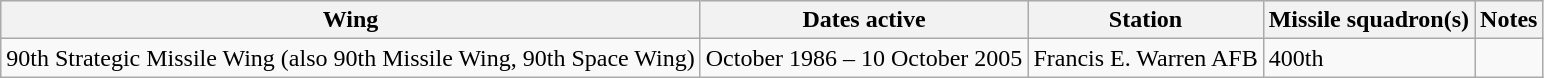<table class="wikitable">
<tr style="background:#efefef;">
<th>Wing</th>
<th>Dates active</th>
<th>Station</th>
<th>Missile squadron(s)</th>
<th>Notes</th>
</tr>
<tr>
<td>90th Strategic Missile Wing (also 90th Missile Wing, 90th Space Wing)</td>
<td>October 1986 – 10 October 2005</td>
<td>Francis E. Warren AFB</td>
<td 400th Missile Squadron>400th</td>
<td></td>
</tr>
</table>
